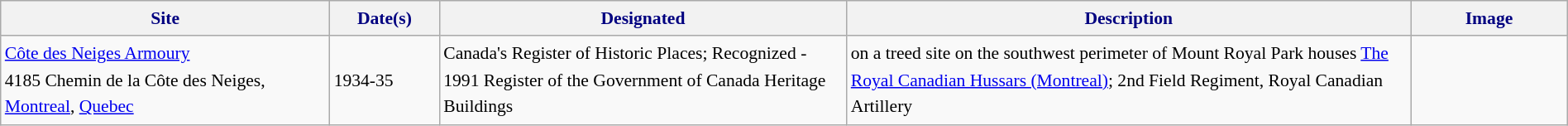<table class="wikitable sortable" style="font-size:90%;width:100%;border:0px;text-align:left;line-height:150%;">
<tr>
<th style="background: #f2f2f2; color: #000080" width="21%">Site</th>
<th style="background: #f2f2f2; color: #000080" width="7%">Date(s)</th>
<th style="background: #f2f2f2; color: #000080" width="26%">Designated</th>
<th style="background: #f2f2f2; color: #000080" width="36%" class="unsortable">Description</th>
<th style="background: #f2f2f2; color: #000080" width="10%" class="unsortable">Image</th>
</tr>
<tr>
<td><a href='#'>Côte des Neiges Armoury</a><br> 4185 Chemin de la Côte des Neiges, <a href='#'>Montreal</a>, <a href='#'>Quebec</a></td>
<td>1934-35</td>
<td>Canada's Register of Historic Places; Recognized - 1991 Register of the Government of Canada Heritage Buildings</td>
<td>on a treed site on the southwest perimeter of Mount Royal Park houses <a href='#'>The Royal Canadian Hussars (Montreal)</a>; 2nd Field Regiment, Royal Canadian Artillery</td>
<td></td>
</tr>
<tr>
</tr>
</table>
